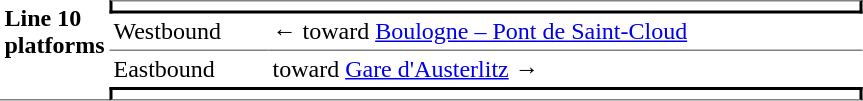<table border=0 cellspacing=0 cellpadding=3>
<tr>
<td style="border-bottom:solid 1px gray;" width=50 rowspan=10 valign=top><strong>Line 10 platforms</strong></td>
<td style="border-top:solid 1px gray;border-right:solid 2px black;border-left:solid 2px black;border-bottom:solid 2px black;text-align:center;" colspan=2></td>
</tr>
<tr>
<td style="border-bottom:solid 1px gray;" width=100>Westbound</td>
<td style="border-bottom:solid 1px gray;" width=390>←   toward <a href='#'>Boulogne – Pont de Saint-Cloud</a> </td>
</tr>
<tr>
<td>Eastbound</td>
<td>   toward <a href='#'>Gare d'Austerlitz</a>  →</td>
</tr>
<tr>
<td style="border-top:solid 2px black;border-right:solid 2px black;border-left:solid 2px black;border-bottom:solid 1px gray;text-align:center;" colspan=2></td>
</tr>
</table>
